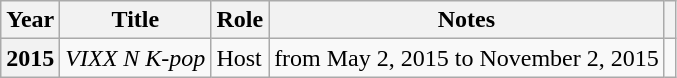<table class="wikitable sortable plainrowheaders">
<tr>
<th scope="col">Year</th>
<th scope="col">Title</th>
<th scope="col">Role</th>
<th scope="col">Notes</th>
<th scope="col" class="unsortable"></th>
</tr>
<tr>
<th scope="row">2015</th>
<td><em>VIXX N K-pop</em></td>
<td>Host</td>
<td>from May 2, 2015  to November 2, 2015</td>
<td></td>
</tr>
</table>
